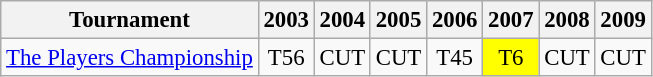<table class="wikitable" style="font-size:95%;text-align:center;">
<tr>
<th>Tournament</th>
<th>2003</th>
<th>2004</th>
<th>2005</th>
<th>2006</th>
<th>2007</th>
<th>2008</th>
<th>2009</th>
</tr>
<tr>
<td align=left><a href='#'>The Players Championship</a></td>
<td>T56</td>
<td>CUT</td>
<td>CUT</td>
<td>T45</td>
<td style="background:yellow;">T6</td>
<td>CUT</td>
<td>CUT</td>
</tr>
</table>
